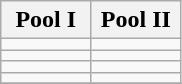<table class="wikitable">
<tr>
<th style="width: 45%;">Pool I</th>
<th style="width: 45%;">Pool II</th>
</tr>
<tr>
<td></td>
<td></td>
</tr>
<tr>
<td></td>
<td></td>
</tr>
<tr>
<td></td>
<td></td>
</tr>
<tr>
<td></td>
<td></td>
</tr>
<tr>
</tr>
</table>
